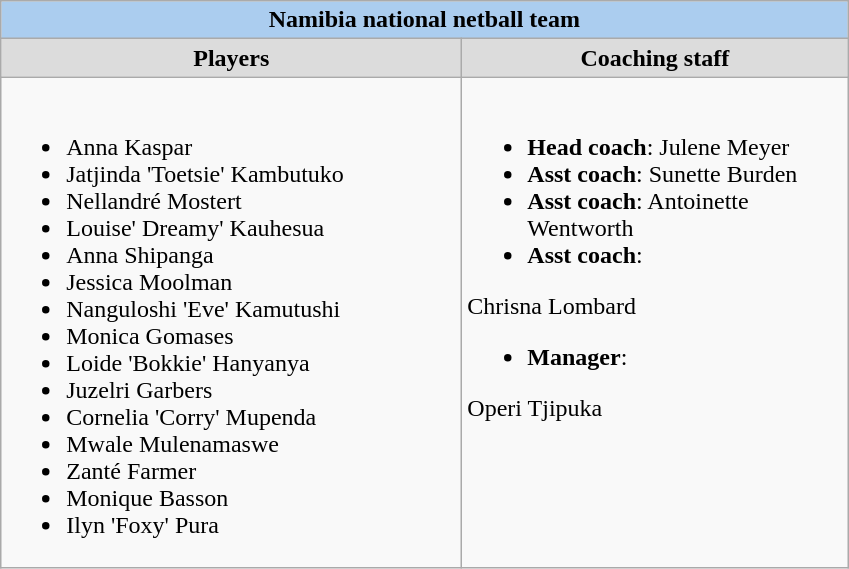<table class=wikitable>
<tr>
<td colspan=2 align=center bgcolor=#ABCDEF><strong>Namibia national netball team</strong></td>
</tr>
<tr align=center>
<td width=300 bgcolor=gainsboro><strong>Players</strong></td>
<td width=250 bgcolor=gainsboro><strong>Coaching staff</strong></td>
</tr>
<tr>
<td><br><ul><li>Anna Kaspar</li><li>Jatjinda 'Toetsie' Kambutuko</li><li>Nellandré Mostert</li><li>Louise' Dreamy' Kauhesua</li><li>Anna Shipanga</li><li>Jessica Moolman</li><li>Nanguloshi 'Eve' Kamutushi</li><li>Monica Gomases</li><li>Loide 'Bokkie' Hanyanya</li><li>Juzelri Garbers</li><li>Cornelia 'Corry' Mupenda</li><li>Mwale Mulenamaswe</li><li>Zanté Farmer</li><li>Monique Basson</li><li>Ilyn 'Foxy' Pura</li></ul></td>
<td valign=top><br><ul><li><strong>Head coach</strong>: Julene Meyer</li><li><strong>Asst coach</strong>: Sunette Burden</li><li><strong>Asst coach</strong>: Antoinette Wentworth</li><li><strong>Asst coach</strong>:</li></ul>Chrisna Lombard<ul><li><strong>Manager</strong>:</li></ul>Operi Tjipuka</td>
</tr>
</table>
